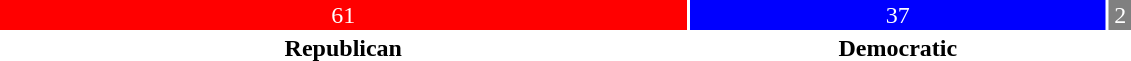<table style="width:60%; text-align:center;">
<tr style="color:white;">
<td style="background:red; width:61.0%;">61</td>
<td style="background:blue; width:37.0%;">37</td>
<td style="background:grey; width:2.0%;">2</td>
</tr>
<tr>
<td><span><strong>Republican</strong></span></td>
<td><span><strong>Democratic</strong></span></td>
</tr>
</table>
